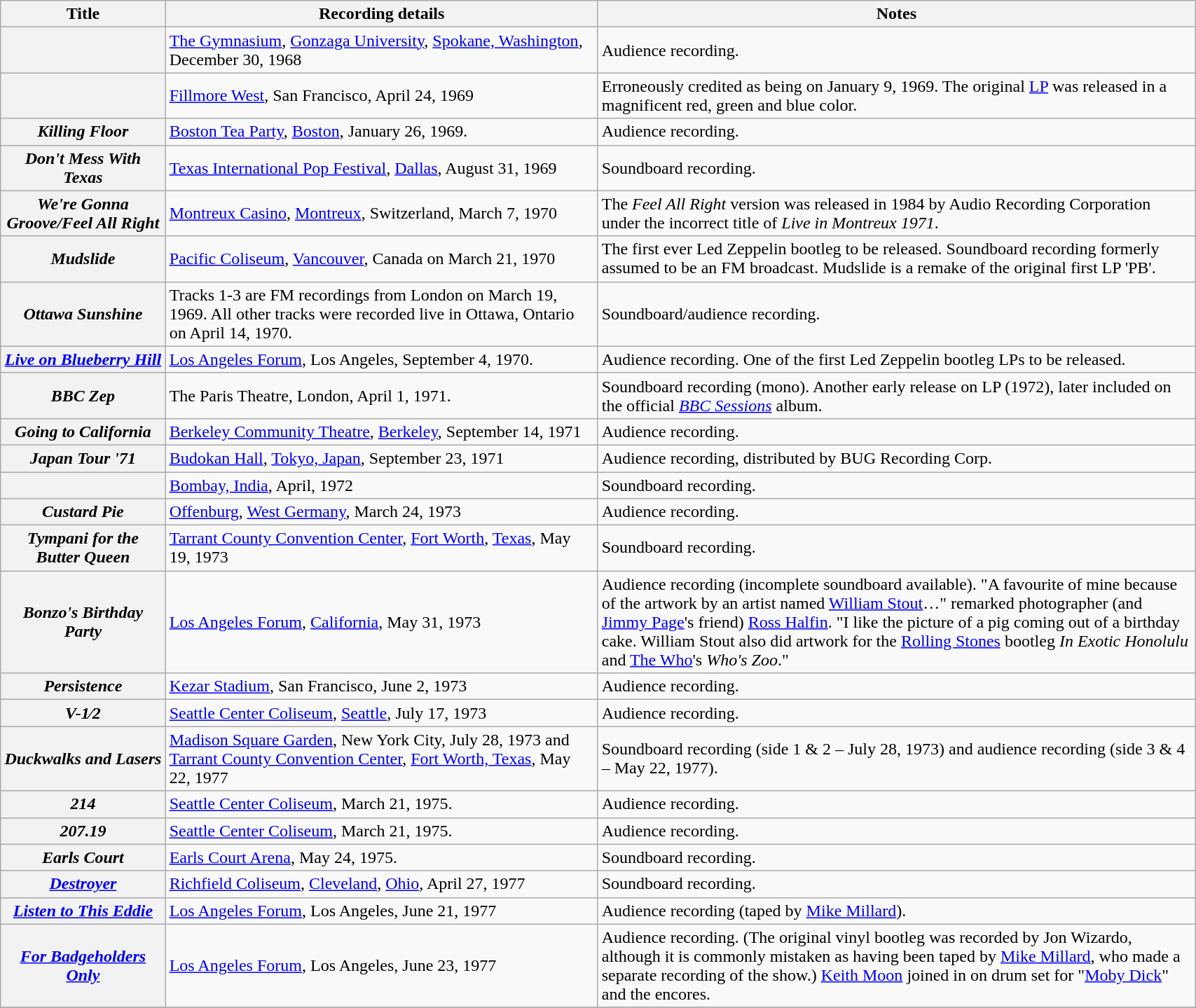<table class="wikitable sortable plainrowheaders" width="90%"  style="padding: 5px; align: center;">
<tr>
<th scope="col">Title</th>
<th scope="col" class="unsortable">Recording details</th>
<th scope="col" class="unsortable">Notes</th>
</tr>
<tr>
<th scope="row"><em></em></th>
<td><a href='#'>The Gymnasium</a>, <a href='#'>Gonzaga University</a>, <a href='#'>Spokane, Washington</a>, December 30, 1968</td>
<td>Audience recording.</td>
</tr>
<tr>
<th scope="row"><em></em></th>
<td><a href='#'>Fillmore West</a>, San Francisco, April 24, 1969</td>
<td valign="top" width=50%>Erroneously credited as being on January 9, 1969. The original <a href='#'>LP</a> was released in a magnificent red, green and blue color.</td>
</tr>
<tr>
<th scope="row"><em>Killing Floor</em></th>
<td><a href='#'>Boston Tea Party</a>, <a href='#'>Boston</a>, January 26, 1969.</td>
<td>Audience recording.</td>
</tr>
<tr>
<th scope="row"><em>Don't Mess With Texas</em></th>
<td><a href='#'>Texas International Pop Festival</a>, <a href='#'>Dallas</a>, August 31, 1969</td>
<td>Soundboard recording.</td>
</tr>
<tr>
<th scope="row"><em>We're Gonna Groove/Feel All Right</em></th>
<td><a href='#'>Montreux Casino</a>, <a href='#'>Montreux</a>, Switzerland, March 7, 1970</td>
<td>The <em>Feel All Right</em> version was released in 1984 by Audio Recording Corporation under the incorrect title of <em>Live in Montreux 1971</em>.</td>
</tr>
<tr>
<th scope="row"><em>Mudslide</em></th>
<td><a href='#'>Pacific Coliseum</a>, <a href='#'>Vancouver</a>, Canada on March 21, 1970</td>
<td>The first ever Led Zeppelin bootleg to be released. Soundboard recording formerly assumed to be an FM broadcast. Mudslide is a remake of the original first LP 'PB'.</td>
</tr>
<tr>
<th scope="row"><em>Ottawa Sunshine</em></th>
<td>Tracks 1-3 are FM recordings from London on March 19, 1969.  All other tracks were recorded live in Ottawa, Ontario on April 14, 1970.</td>
<td>Soundboard/audience recording.</td>
</tr>
<tr>
<th scope="row"><em><a href='#'>Live on Blueberry Hill</a></em></th>
<td><a href='#'>Los Angeles Forum</a>, Los Angeles, September 4, 1970.</td>
<td>Audience recording. One of the first Led Zeppelin bootleg LPs to be released.</td>
</tr>
<tr>
<th scope="row"><em>BBC Zep</em></th>
<td>The Paris Theatre, London, April 1, 1971.</td>
<td>Soundboard recording (mono). Another early release on LP (1972), later included on the official <em><a href='#'>BBC Sessions</a></em> album.</td>
</tr>
<tr>
<th scope="row"><em>Going to California</em></th>
<td><a href='#'>Berkeley Community Theatre</a>, <a href='#'>Berkeley</a>, September 14, 1971</td>
<td>Audience recording.</td>
</tr>
<tr>
<th scope="row"><em>Japan Tour '71</em></th>
<td><a href='#'>Budokan Hall</a>, <a href='#'>Tokyo, Japan</a>, September 23, 1971</td>
<td>Audience recording, distributed by BUG Recording Corp.</td>
</tr>
<tr>
<th scope="row"><em></em></th>
<td><a href='#'>Bombay, India</a>, April, 1972</td>
<td>Soundboard recording.</td>
</tr>
<tr>
<th scope="row"><em>Custard Pie</em></th>
<td><a href='#'>Offenburg</a>, <a href='#'>West Germany</a>, March 24, 1973</td>
<td>Audience recording.</td>
</tr>
<tr>
<th scope="row"><em>Tympani for the Butter Queen</em></th>
<td><a href='#'>Tarrant County Convention Center</a>, <a href='#'>Fort Worth</a>, <a href='#'>Texas</a>, May 19, 1973</td>
<td>Soundboard recording.</td>
</tr>
<tr>
<th scope="row"><em>Bonzo's Birthday Party</em></th>
<td><a href='#'>Los Angeles Forum</a>, <a href='#'>California</a>, May 31, 1973</td>
<td>Audience recording (incomplete soundboard available). "A favourite of mine because of the artwork by an artist named <a href='#'>William Stout</a>…" remarked photographer (and <a href='#'>Jimmy Page</a>'s friend) <a href='#'>Ross Halfin</a>. "I like the picture of a pig coming out of a birthday cake. William Stout also did artwork for the <a href='#'>Rolling Stones</a> bootleg <em>In Exotic Honolulu</em> and <a href='#'>The Who</a>'s <em>Who's Zoo</em>."</td>
</tr>
<tr>
<th scope="row"><em>Persistence</em></th>
<td><a href='#'>Kezar Stadium</a>, San Francisco, June 2, 1973</td>
<td>Audience recording.</td>
</tr>
<tr>
<th scope="row"><em>V-1⁄2</em></th>
<td><a href='#'>Seattle Center Coliseum</a>, <a href='#'>Seattle</a>, July 17, 1973</td>
<td>Audience recording.</td>
</tr>
<tr>
<th scope="row"><em>Duckwalks and Lasers</em></th>
<td><a href='#'>Madison Square Garden</a>, New York City, July 28, 1973 and <a href='#'>Tarrant County Convention Center</a>, <a href='#'>Fort Worth, Texas</a>, May 22, 1977</td>
<td>Soundboard recording (side 1 & 2 – July 28, 1973) and audience recording (side 3 & 4 – May 22, 1977).</td>
</tr>
<tr>
<th scope="row"><em>214</em></th>
<td><a href='#'>Seattle Center Coliseum</a>, March 21, 1975.</td>
<td>Audience recording.</td>
</tr>
<tr>
<th scope="row"><em>207.19</em></th>
<td><a href='#'>Seattle Center Coliseum</a>, March 21, 1975.</td>
<td>Audience recording.</td>
</tr>
<tr>
<th scope="row"><em>Earls Court</em></th>
<td><a href='#'>Earls Court Arena</a>, May 24, 1975.</td>
<td>Soundboard recording.</td>
</tr>
<tr>
<th scope="row"><em><a href='#'>Destroyer</a></em></th>
<td><a href='#'>Richfield Coliseum</a>, <a href='#'>Cleveland</a>, <a href='#'>Ohio</a>, April 27, 1977</td>
<td>Soundboard recording.</td>
</tr>
<tr>
<th scope="row"><em><a href='#'>Listen to This Eddie</a></em></th>
<td><a href='#'>Los Angeles Forum</a>, Los Angeles, June 21, 1977</td>
<td>Audience recording (taped by <a href='#'>Mike Millard</a>).</td>
</tr>
<tr>
<th scope="row"><em><a href='#'>For Badgeholders Only</a></em></th>
<td><a href='#'>Los Angeles Forum</a>, Los Angeles, June 23, 1977</td>
<td>Audience recording. (The original vinyl bootleg was recorded by Jon Wizardo, although it is commonly mistaken as having been taped by <a href='#'>Mike Millard</a>, who made a separate recording of the show.) <a href='#'>Keith Moon</a> joined in on drum set for "<a href='#'>Moby Dick</a>" and the encores.</td>
</tr>
<tr>
</tr>
</table>
